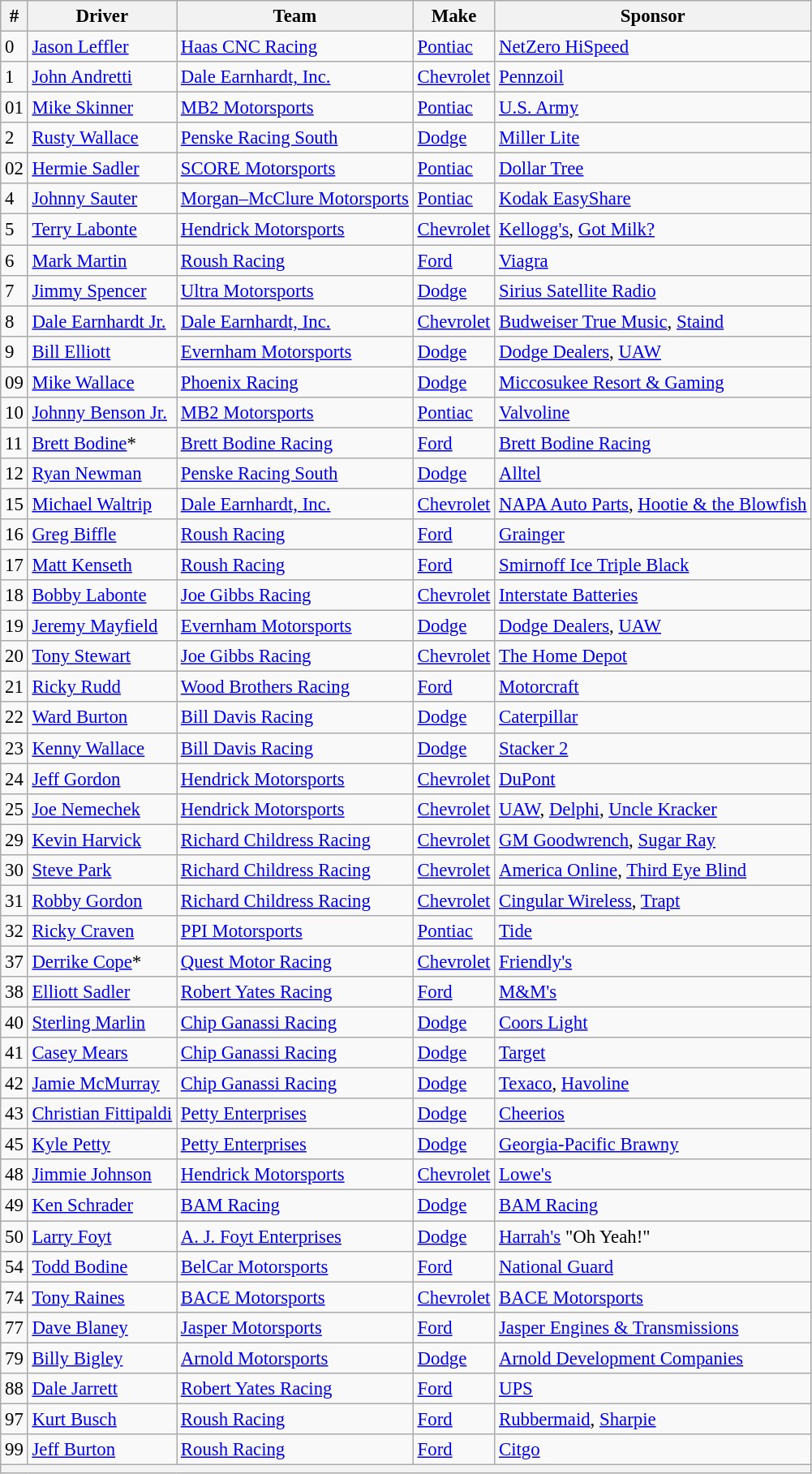<table class="wikitable" style="font-size:95%">
<tr>
<th>#</th>
<th>Driver</th>
<th>Team</th>
<th>Make</th>
<th>Sponsor</th>
</tr>
<tr>
<td>0</td>
<td><a href='#'>Jason Leffler</a></td>
<td><a href='#'>Haas CNC Racing</a></td>
<td><a href='#'>Pontiac</a></td>
<td><a href='#'>NetZero HiSpeed</a></td>
</tr>
<tr>
<td>1</td>
<td><a href='#'>John Andretti</a></td>
<td><a href='#'>Dale Earnhardt, Inc.</a></td>
<td><a href='#'>Chevrolet</a></td>
<td><a href='#'>Pennzoil</a></td>
</tr>
<tr>
<td>01</td>
<td><a href='#'>Mike Skinner</a></td>
<td><a href='#'>MB2 Motorsports</a></td>
<td><a href='#'>Pontiac</a></td>
<td><a href='#'>U.S. Army</a></td>
</tr>
<tr>
<td>2</td>
<td><a href='#'>Rusty Wallace</a></td>
<td><a href='#'>Penske Racing South</a></td>
<td><a href='#'>Dodge</a></td>
<td><a href='#'>Miller Lite</a></td>
</tr>
<tr>
<td>02</td>
<td><a href='#'>Hermie Sadler</a></td>
<td><a href='#'>SCORE Motorsports</a></td>
<td><a href='#'>Pontiac</a></td>
<td><a href='#'>Dollar Tree</a></td>
</tr>
<tr>
<td>4</td>
<td><a href='#'>Johnny Sauter</a></td>
<td><a href='#'>Morgan–McClure Motorsports</a></td>
<td><a href='#'>Pontiac</a></td>
<td><a href='#'>Kodak EasyShare</a></td>
</tr>
<tr>
<td>5</td>
<td><a href='#'>Terry Labonte</a></td>
<td><a href='#'>Hendrick Motorsports</a></td>
<td><a href='#'>Chevrolet</a></td>
<td><a href='#'>Kellogg's</a>, <a href='#'>Got Milk?</a></td>
</tr>
<tr>
<td>6</td>
<td><a href='#'>Mark Martin</a></td>
<td><a href='#'>Roush Racing</a></td>
<td><a href='#'>Ford</a></td>
<td><a href='#'>Viagra</a></td>
</tr>
<tr>
<td>7</td>
<td><a href='#'>Jimmy Spencer</a></td>
<td><a href='#'>Ultra Motorsports</a></td>
<td><a href='#'>Dodge</a></td>
<td><a href='#'>Sirius Satellite Radio</a></td>
</tr>
<tr>
<td>8</td>
<td><a href='#'>Dale Earnhardt Jr.</a></td>
<td><a href='#'>Dale Earnhardt, Inc.</a></td>
<td><a href='#'>Chevrolet</a></td>
<td><a href='#'>Budweiser True Music</a>, <a href='#'>Staind</a></td>
</tr>
<tr>
<td>9</td>
<td><a href='#'>Bill Elliott</a></td>
<td><a href='#'>Evernham Motorsports</a></td>
<td><a href='#'>Dodge</a></td>
<td><a href='#'>Dodge Dealers</a>, <a href='#'>UAW</a></td>
</tr>
<tr>
<td>09</td>
<td><a href='#'>Mike Wallace</a></td>
<td><a href='#'>Phoenix Racing</a></td>
<td><a href='#'>Dodge</a></td>
<td><a href='#'>Miccosukee Resort & Gaming</a></td>
</tr>
<tr>
<td>10</td>
<td><a href='#'>Johnny Benson Jr.</a></td>
<td><a href='#'>MB2 Motorsports</a></td>
<td><a href='#'>Pontiac</a></td>
<td><a href='#'>Valvoline</a></td>
</tr>
<tr>
<td>11</td>
<td><a href='#'>Brett Bodine</a>*</td>
<td><a href='#'>Brett Bodine Racing</a></td>
<td><a href='#'>Ford</a></td>
<td><a href='#'>Brett Bodine Racing</a></td>
</tr>
<tr>
<td>12</td>
<td><a href='#'>Ryan Newman</a></td>
<td><a href='#'>Penske Racing South</a></td>
<td><a href='#'>Dodge</a></td>
<td><a href='#'>Alltel</a></td>
</tr>
<tr>
<td>15</td>
<td><a href='#'>Michael Waltrip</a></td>
<td><a href='#'>Dale Earnhardt, Inc.</a></td>
<td><a href='#'>Chevrolet</a></td>
<td><a href='#'>NAPA Auto Parts</a>, <a href='#'>Hootie & the Blowfish</a></td>
</tr>
<tr>
<td>16</td>
<td><a href='#'>Greg Biffle</a></td>
<td><a href='#'>Roush Racing</a></td>
<td><a href='#'>Ford</a></td>
<td><a href='#'>Grainger</a></td>
</tr>
<tr>
<td>17</td>
<td><a href='#'>Matt Kenseth</a></td>
<td><a href='#'>Roush Racing</a></td>
<td><a href='#'>Ford</a></td>
<td><a href='#'>Smirnoff Ice Triple Black</a></td>
</tr>
<tr>
<td>18</td>
<td><a href='#'>Bobby Labonte</a></td>
<td><a href='#'>Joe Gibbs Racing</a></td>
<td><a href='#'>Chevrolet</a></td>
<td><a href='#'>Interstate Batteries</a></td>
</tr>
<tr>
<td>19</td>
<td><a href='#'>Jeremy Mayfield</a></td>
<td><a href='#'>Evernham Motorsports</a></td>
<td><a href='#'>Dodge</a></td>
<td><a href='#'>Dodge Dealers</a>, <a href='#'>UAW</a></td>
</tr>
<tr>
<td>20</td>
<td><a href='#'>Tony Stewart</a></td>
<td><a href='#'>Joe Gibbs Racing</a></td>
<td><a href='#'>Chevrolet</a></td>
<td><a href='#'>The Home Depot</a></td>
</tr>
<tr>
<td>21</td>
<td><a href='#'>Ricky Rudd</a></td>
<td><a href='#'>Wood Brothers Racing</a></td>
<td><a href='#'>Ford</a></td>
<td><a href='#'>Motorcraft</a></td>
</tr>
<tr>
<td>22</td>
<td><a href='#'>Ward Burton</a></td>
<td><a href='#'>Bill Davis Racing</a></td>
<td><a href='#'>Dodge</a></td>
<td><a href='#'>Caterpillar</a></td>
</tr>
<tr>
<td>23</td>
<td><a href='#'>Kenny Wallace</a></td>
<td><a href='#'>Bill Davis Racing</a></td>
<td><a href='#'>Dodge</a></td>
<td><a href='#'>Stacker 2</a></td>
</tr>
<tr>
<td>24</td>
<td><a href='#'>Jeff Gordon</a></td>
<td><a href='#'>Hendrick Motorsports</a></td>
<td><a href='#'>Chevrolet</a></td>
<td><a href='#'>DuPont</a></td>
</tr>
<tr>
<td>25</td>
<td><a href='#'>Joe Nemechek</a></td>
<td><a href='#'>Hendrick Motorsports</a></td>
<td><a href='#'>Chevrolet</a></td>
<td><a href='#'>UAW</a>, <a href='#'>Delphi</a>, <a href='#'>Uncle Kracker</a></td>
</tr>
<tr>
<td>29</td>
<td><a href='#'>Kevin Harvick</a></td>
<td><a href='#'>Richard Childress Racing</a></td>
<td><a href='#'>Chevrolet</a></td>
<td><a href='#'>GM Goodwrench</a>, <a href='#'>Sugar Ray</a></td>
</tr>
<tr>
<td>30</td>
<td><a href='#'>Steve Park</a></td>
<td><a href='#'>Richard Childress Racing</a></td>
<td><a href='#'>Chevrolet</a></td>
<td><a href='#'>America Online</a>, <a href='#'>Third Eye Blind</a></td>
</tr>
<tr>
<td>31</td>
<td><a href='#'>Robby Gordon</a></td>
<td><a href='#'>Richard Childress Racing</a></td>
<td><a href='#'>Chevrolet</a></td>
<td><a href='#'>Cingular Wireless</a>, <a href='#'>Trapt</a></td>
</tr>
<tr>
<td>32</td>
<td><a href='#'>Ricky Craven</a></td>
<td><a href='#'>PPI Motorsports</a></td>
<td><a href='#'>Pontiac</a></td>
<td><a href='#'>Tide</a></td>
</tr>
<tr>
<td>37</td>
<td><a href='#'>Derrike Cope</a>*</td>
<td><a href='#'>Quest Motor Racing</a></td>
<td><a href='#'>Chevrolet</a></td>
<td><a href='#'>Friendly's</a></td>
</tr>
<tr>
<td>38</td>
<td><a href='#'>Elliott Sadler</a></td>
<td><a href='#'>Robert Yates Racing</a></td>
<td><a href='#'>Ford</a></td>
<td><a href='#'>M&M's</a></td>
</tr>
<tr>
<td>40</td>
<td><a href='#'>Sterling Marlin</a></td>
<td><a href='#'>Chip Ganassi Racing</a></td>
<td><a href='#'>Dodge</a></td>
<td><a href='#'>Coors Light</a></td>
</tr>
<tr>
<td>41</td>
<td><a href='#'>Casey Mears</a></td>
<td><a href='#'>Chip Ganassi Racing</a></td>
<td><a href='#'>Dodge</a></td>
<td><a href='#'>Target</a></td>
</tr>
<tr>
<td>42</td>
<td><a href='#'>Jamie McMurray</a></td>
<td><a href='#'>Chip Ganassi Racing</a></td>
<td><a href='#'>Dodge</a></td>
<td><a href='#'>Texaco</a>, <a href='#'>Havoline</a></td>
</tr>
<tr>
<td>43</td>
<td><a href='#'>Christian Fittipaldi</a></td>
<td><a href='#'>Petty Enterprises</a></td>
<td><a href='#'>Dodge</a></td>
<td><a href='#'>Cheerios</a></td>
</tr>
<tr>
<td>45</td>
<td><a href='#'>Kyle Petty</a></td>
<td><a href='#'>Petty Enterprises</a></td>
<td><a href='#'>Dodge</a></td>
<td><a href='#'>Georgia-Pacific Brawny</a></td>
</tr>
<tr>
<td>48</td>
<td><a href='#'>Jimmie Johnson</a></td>
<td><a href='#'>Hendrick Motorsports</a></td>
<td><a href='#'>Chevrolet</a></td>
<td><a href='#'>Lowe's</a></td>
</tr>
<tr>
<td>49</td>
<td><a href='#'>Ken Schrader</a></td>
<td><a href='#'>BAM Racing</a></td>
<td><a href='#'>Dodge</a></td>
<td><a href='#'>BAM Racing</a></td>
</tr>
<tr>
<td>50</td>
<td><a href='#'>Larry Foyt</a></td>
<td><a href='#'>A. J. Foyt Enterprises</a></td>
<td><a href='#'>Dodge</a></td>
<td><a href='#'>Harrah's</a> "Oh Yeah!"</td>
</tr>
<tr>
<td>54</td>
<td><a href='#'>Todd Bodine</a></td>
<td><a href='#'>BelCar Motorsports</a></td>
<td><a href='#'>Ford</a></td>
<td><a href='#'>National Guard</a></td>
</tr>
<tr>
<td>74</td>
<td><a href='#'>Tony Raines</a></td>
<td><a href='#'>BACE Motorsports</a></td>
<td><a href='#'>Chevrolet</a></td>
<td><a href='#'>BACE Motorsports</a></td>
</tr>
<tr>
<td>77</td>
<td><a href='#'>Dave Blaney</a></td>
<td><a href='#'>Jasper Motorsports</a></td>
<td><a href='#'>Ford</a></td>
<td><a href='#'>Jasper Engines & Transmissions</a></td>
</tr>
<tr>
<td>79</td>
<td><a href='#'>Billy Bigley</a></td>
<td><a href='#'>Arnold Motorsports</a></td>
<td><a href='#'>Dodge</a></td>
<td><a href='#'>Arnold Development Companies</a></td>
</tr>
<tr>
<td>88</td>
<td><a href='#'>Dale Jarrett</a></td>
<td><a href='#'>Robert Yates Racing</a></td>
<td><a href='#'>Ford</a></td>
<td><a href='#'>UPS</a></td>
</tr>
<tr>
<td>97</td>
<td><a href='#'>Kurt Busch</a></td>
<td><a href='#'>Roush Racing</a></td>
<td><a href='#'>Ford</a></td>
<td><a href='#'>Rubbermaid</a>, <a href='#'>Sharpie</a></td>
</tr>
<tr>
<td>99</td>
<td><a href='#'>Jeff Burton</a></td>
<td><a href='#'>Roush Racing</a></td>
<td><a href='#'>Ford</a></td>
<td><a href='#'>Citgo</a></td>
</tr>
<tr>
<th colspan="5"></th>
</tr>
</table>
